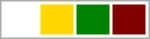<table style=" width: 100px; border: 1px solid #aaaaaa">
<tr>
<td style="background-color:white"> </td>
<td style="background-color:gold"> </td>
<td style="background-color:green"> </td>
<td style="background-color:maroon"> </td>
</tr>
</table>
